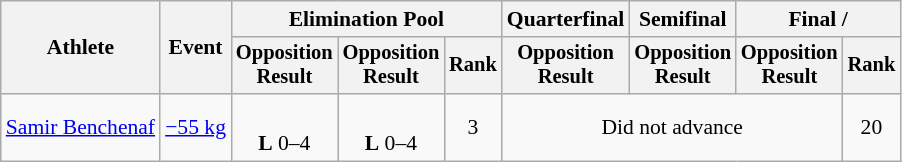<table class="wikitable" style="font-size:90%">
<tr>
<th rowspan="2">Athlete</th>
<th rowspan="2">Event</th>
<th colspan=3>Elimination Pool</th>
<th>Quarterfinal</th>
<th>Semifinal</th>
<th colspan=2>Final / </th>
</tr>
<tr style="font-size: 95%">
<th>Opposition<br>Result</th>
<th>Opposition<br>Result</th>
<th>Rank</th>
<th>Opposition<br>Result</th>
<th>Opposition<br>Result</th>
<th>Opposition<br>Result</th>
<th>Rank</th>
</tr>
<tr align=center>
<td align=left><a href='#'>Samir Benchenaf</a></td>
<td align=left><a href='#'>−55 kg</a></td>
<td><br><strong>L</strong> 0–4 <sup></sup></td>
<td><br><strong>L</strong> 0–4 <sup></sup></td>
<td>3</td>
<td colspan=3>Did not advance</td>
<td>20</td>
</tr>
</table>
